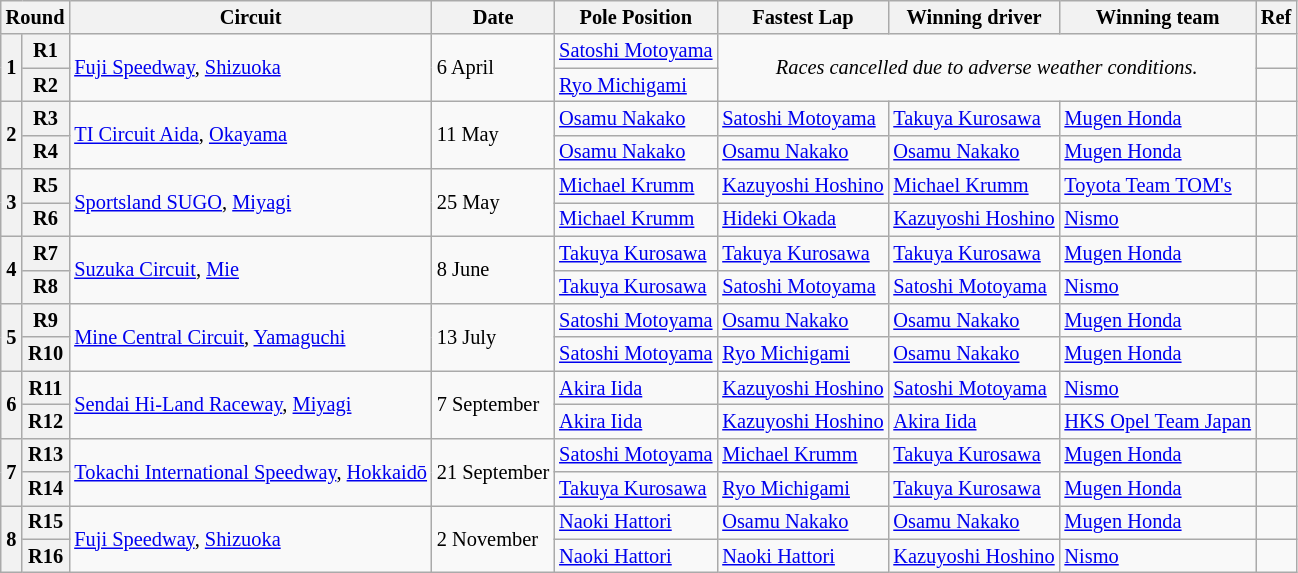<table class="wikitable" style="font-size: 85%">
<tr>
<th colspan=2>Round</th>
<th>Circuit</th>
<th>Date</th>
<th>Pole Position</th>
<th>Fastest Lap</th>
<th>Winning driver</th>
<th>Winning team</th>
<th>Ref</th>
</tr>
<tr>
<th rowspan=2>1</th>
<th>R1</th>
<td rowspan=2> <a href='#'>Fuji Speedway</a>, <a href='#'>Shizuoka</a></td>
<td rowspan=2>6 April</td>
<td> <a href='#'>Satoshi Motoyama</a></td>
<td rowspan=2 colspan=3 align=center><em>Races cancelled due to adverse weather conditions.</em></td>
<td></td>
</tr>
<tr>
<th>R2</th>
<td> <a href='#'>Ryo Michigami</a></td>
<td></td>
</tr>
<tr>
<th rowspan=2>2</th>
<th>R3</th>
<td rowspan=2> <a href='#'>TI Circuit Aida</a>, <a href='#'>Okayama</a></td>
<td rowspan=2>11 May</td>
<td> <a href='#'>Osamu Nakako</a></td>
<td> <a href='#'>Satoshi Motoyama</a></td>
<td> <a href='#'>Takuya Kurosawa</a></td>
<td><a href='#'>Mugen Honda</a></td>
<td></td>
</tr>
<tr>
<th>R4</th>
<td> <a href='#'>Osamu Nakako</a></td>
<td> <a href='#'>Osamu Nakako</a></td>
<td> <a href='#'>Osamu Nakako</a></td>
<td><a href='#'>Mugen Honda</a></td>
<td></td>
</tr>
<tr>
<th rowspan=2>3</th>
<th>R5</th>
<td rowspan=2> <a href='#'>Sportsland SUGO</a>, <a href='#'>Miyagi</a></td>
<td rowspan=2>25 May</td>
<td> <a href='#'>Michael Krumm</a></td>
<td> <a href='#'>Kazuyoshi Hoshino</a></td>
<td> <a href='#'>Michael Krumm</a></td>
<td><a href='#'>Toyota Team TOM's</a></td>
<td></td>
</tr>
<tr>
<th>R6</th>
<td> <a href='#'>Michael Krumm</a></td>
<td> <a href='#'>Hideki Okada</a></td>
<td> <a href='#'>Kazuyoshi Hoshino</a></td>
<td><a href='#'>Nismo</a></td>
<td></td>
</tr>
<tr>
<th rowspan=2>4</th>
<th>R7</th>
<td rowspan=2> <a href='#'>Suzuka Circuit</a>, <a href='#'>Mie</a></td>
<td rowspan=2>8 June</td>
<td> <a href='#'>Takuya Kurosawa</a></td>
<td> <a href='#'>Takuya Kurosawa</a></td>
<td> <a href='#'>Takuya Kurosawa</a></td>
<td><a href='#'>Mugen Honda</a></td>
<td></td>
</tr>
<tr>
<th>R8</th>
<td> <a href='#'>Takuya Kurosawa</a></td>
<td> <a href='#'>Satoshi Motoyama</a></td>
<td> <a href='#'>Satoshi Motoyama</a></td>
<td><a href='#'>Nismo</a></td>
<td></td>
</tr>
<tr>
<th rowspan=2>5</th>
<th>R9</th>
<td rowspan=2> <a href='#'>Mine Central Circuit</a>, <a href='#'>Yamaguchi</a></td>
<td rowspan=2>13 July</td>
<td> <a href='#'>Satoshi Motoyama</a></td>
<td> <a href='#'>Osamu Nakako</a></td>
<td> <a href='#'>Osamu Nakako</a></td>
<td><a href='#'>Mugen Honda</a></td>
<td></td>
</tr>
<tr>
<th>R10</th>
<td> <a href='#'>Satoshi Motoyama</a></td>
<td> <a href='#'>Ryo Michigami</a></td>
<td> <a href='#'>Osamu Nakako</a></td>
<td><a href='#'>Mugen Honda</a></td>
<td></td>
</tr>
<tr>
<th rowspan=2>6</th>
<th>R11</th>
<td rowspan=2> <a href='#'>Sendai Hi-Land Raceway</a>, <a href='#'>Miyagi</a></td>
<td rowspan=2>7 September</td>
<td> <a href='#'>Akira Iida</a></td>
<td> <a href='#'>Kazuyoshi Hoshino</a></td>
<td> <a href='#'>Satoshi Motoyama</a></td>
<td><a href='#'>Nismo</a></td>
<td></td>
</tr>
<tr>
<th>R12</th>
<td> <a href='#'>Akira Iida</a></td>
<td> <a href='#'>Kazuyoshi Hoshino</a></td>
<td> <a href='#'>Akira Iida</a></td>
<td><a href='#'>HKS Opel Team Japan</a></td>
<td></td>
</tr>
<tr>
<th rowspan=2>7</th>
<th>R13</th>
<td rowspan=2> <a href='#'>Tokachi International Speedway</a>, <a href='#'>Hokkaidō</a></td>
<td rowspan=2>21 September</td>
<td> <a href='#'>Satoshi Motoyama</a></td>
<td> <a href='#'>Michael Krumm</a></td>
<td> <a href='#'>Takuya Kurosawa</a></td>
<td><a href='#'>Mugen Honda</a></td>
<td></td>
</tr>
<tr>
<th>R14</th>
<td> <a href='#'>Takuya Kurosawa</a></td>
<td> <a href='#'>Ryo Michigami</a></td>
<td> <a href='#'>Takuya Kurosawa</a></td>
<td><a href='#'>Mugen Honda</a></td>
<td></td>
</tr>
<tr>
<th rowspan=2>8</th>
<th>R15</th>
<td rowspan=2> <a href='#'>Fuji Speedway</a>, <a href='#'>Shizuoka</a></td>
<td rowspan=2>2 November</td>
<td> <a href='#'>Naoki Hattori</a></td>
<td> <a href='#'>Osamu Nakako</a></td>
<td> <a href='#'>Osamu Nakako</a></td>
<td><a href='#'>Mugen Honda</a></td>
<td></td>
</tr>
<tr>
<th>R16</th>
<td> <a href='#'>Naoki Hattori</a></td>
<td> <a href='#'>Naoki Hattori</a></td>
<td> <a href='#'>Kazuyoshi Hoshino</a></td>
<td><a href='#'>Nismo</a></td>
<td></td>
</tr>
</table>
